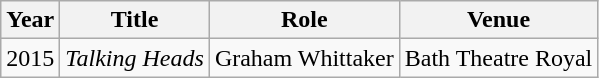<table class="wikitable">
<tr>
<th>Year</th>
<th>Title</th>
<th>Role</th>
<th>Venue</th>
</tr>
<tr>
<td>2015</td>
<td><em>Talking Heads</em></td>
<td>Graham Whittaker</td>
<td>Bath Theatre Royal </td>
</tr>
</table>
